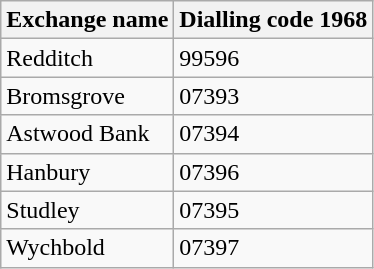<table class="wikitable" style="width: auto; margin-left: 1.5em;">
<tr>
<th scope="col">Exchange name</th>
<th scope="col">Dialling code 1968</th>
</tr>
<tr>
<td>Redditch</td>
<td>99596</td>
</tr>
<tr>
<td>Bromsgrove</td>
<td>07393</td>
</tr>
<tr>
<td>Astwood Bank</td>
<td>07394</td>
</tr>
<tr>
<td>Hanbury</td>
<td>07396</td>
</tr>
<tr>
<td>Studley</td>
<td>07395</td>
</tr>
<tr>
<td>Wychbold</td>
<td>07397</td>
</tr>
</table>
